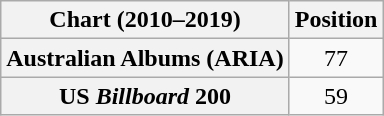<table class="wikitable plainrowheaders" style="text-align:center">
<tr>
<th scope="col">Chart (2010–2019)</th>
<th scope="col">Position</th>
</tr>
<tr>
<th scope="row">Australian Albums (ARIA)</th>
<td>77</td>
</tr>
<tr>
<th scope="row">US <em>Billboard</em> 200</th>
<td>59</td>
</tr>
</table>
